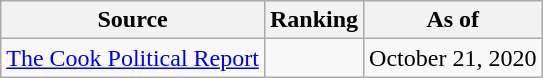<table class="wikitable" style="text-align:center">
<tr>
<th>Source</th>
<th>Ranking</th>
<th>As of</th>
</tr>
<tr>
<td align=left><a href='#'>The Cook Political Report</a></td>
<td></td>
<td>October 21, 2020</td>
</tr>
</table>
